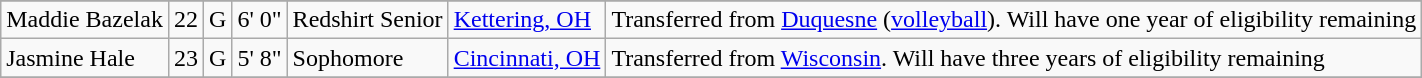<table class="wikitable sortable" border="1">
<tr align=center>
</tr>
<tr>
<td>Maddie Bazelak</td>
<td>22</td>
<td>G</td>
<td>6' 0"</td>
<td>Redshirt Senior</td>
<td><a href='#'>Kettering, OH</a></td>
<td>Transferred from <a href='#'>Duquesne</a> (<a href='#'>volleyball</a>). Will have one year of eligibility remaining</td>
</tr>
<tr>
<td>Jasmine Hale</td>
<td>23</td>
<td>G</td>
<td>5' 8"</td>
<td>Sophomore</td>
<td><a href='#'>Cincinnati, OH</a></td>
<td>Transferred from <a href='#'>Wisconsin</a>. Will have three years of eligibility remaining</td>
</tr>
<tr>
</tr>
</table>
